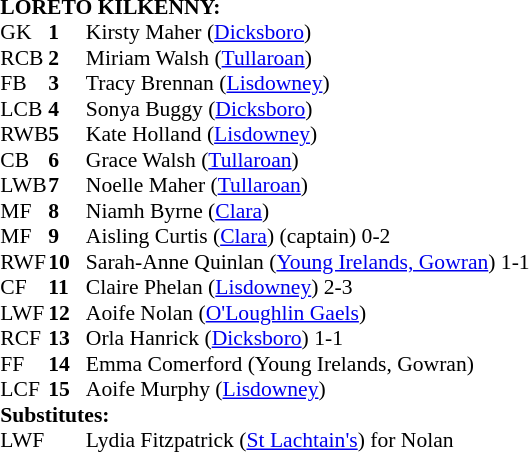<table style="font-size: 90%" cellspacing="0" cellpadding="0" align=center>
<tr>
<td colspan="4"><strong>LORETO KILKENNY:</strong></td>
</tr>
<tr>
<th width="25"></th>
<th width="25"></th>
</tr>
<tr>
<td>GK</td>
<td><strong>1</strong></td>
<td>Kirsty Maher (<a href='#'>Dicksboro</a>)</td>
</tr>
<tr>
<td>RCB</td>
<td><strong>2</strong></td>
<td>Miriam Walsh (<a href='#'>Tullaroan</a>)</td>
</tr>
<tr>
<td>FB</td>
<td><strong>3</strong></td>
<td>Tracy Brennan (<a href='#'>Lisdowney</a>)</td>
</tr>
<tr>
<td>LCB</td>
<td><strong>4</strong></td>
<td>Sonya Buggy (<a href='#'>Dicksboro</a>)</td>
</tr>
<tr>
<td>RWB</td>
<td><strong>5</strong></td>
<td>Kate Holland (<a href='#'>Lisdowney</a>)</td>
</tr>
<tr>
<td>CB</td>
<td><strong>6</strong></td>
<td>Grace Walsh (<a href='#'>Tullaroan</a>)</td>
</tr>
<tr>
<td>LWB</td>
<td><strong>7</strong></td>
<td>Noelle Maher (<a href='#'>Tullaroan</a>)</td>
</tr>
<tr>
<td>MF</td>
<td><strong>8</strong></td>
<td>Niamh Byrne (<a href='#'>Clara</a>)</td>
</tr>
<tr>
<td>MF</td>
<td><strong>9</strong></td>
<td>Aisling Curtis (<a href='#'>Clara</a>) (captain) 0-2</td>
</tr>
<tr>
<td>RWF</td>
<td><strong>10</strong></td>
<td>Sarah-Anne Quinlan (<a href='#'>Young Irelands, Gowran</a>) 1-1</td>
</tr>
<tr>
<td>CF</td>
<td><strong>11</strong></td>
<td>Claire Phelan (<a href='#'>Lisdowney</a>) 2-3</td>
</tr>
<tr>
<td>LWF</td>
<td><strong>12</strong></td>
<td>Aoife Nolan (<a href='#'>O'Loughlin Gaels</a>)</td>
</tr>
<tr>
<td>RCF</td>
<td><strong>13</strong></td>
<td>Orla Hanrick (<a href='#'>Dicksboro</a>) 1-1</td>
</tr>
<tr>
<td>FF</td>
<td><strong>14</strong></td>
<td>Emma Comerford (Young Irelands, Gowran)</td>
</tr>
<tr>
<td>LCF</td>
<td><strong>15</strong></td>
<td>Aoife Murphy (<a href='#'>Lisdowney</a>)</td>
</tr>
<tr>
<td colspan=4><strong>Substitutes:</strong></td>
</tr>
<tr>
<td>LWF</td>
<td></td>
<td>Lydia Fitzpatrick (<a href='#'>St Lachtain's</a>) for Nolan</td>
</tr>
<tr>
</tr>
</table>
